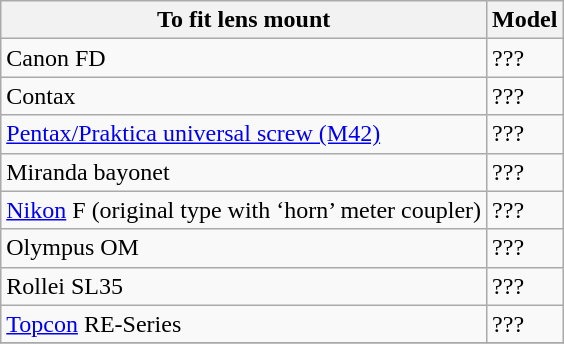<table class=wikitable>
<tr>
<th>To fit lens mount</th>
<th>Model</th>
</tr>
<tr>
<td>Canon FD</td>
<td>???</td>
</tr>
<tr>
<td>Contax</td>
<td>???</td>
</tr>
<tr>
<td><a href='#'>Pentax/Praktica universal screw (M42)</a></td>
<td>???</td>
</tr>
<tr>
<td>Miranda bayonet</td>
<td>???</td>
</tr>
<tr>
<td><a href='#'>Nikon</a> F (original type with ‘horn’ meter coupler)</td>
<td>???</td>
</tr>
<tr>
<td>Olympus OM</td>
<td>???</td>
</tr>
<tr>
<td>Rollei SL35</td>
<td>???</td>
</tr>
<tr>
<td><a href='#'>Topcon</a> RE-Series</td>
<td>???</td>
</tr>
<tr>
</tr>
</table>
